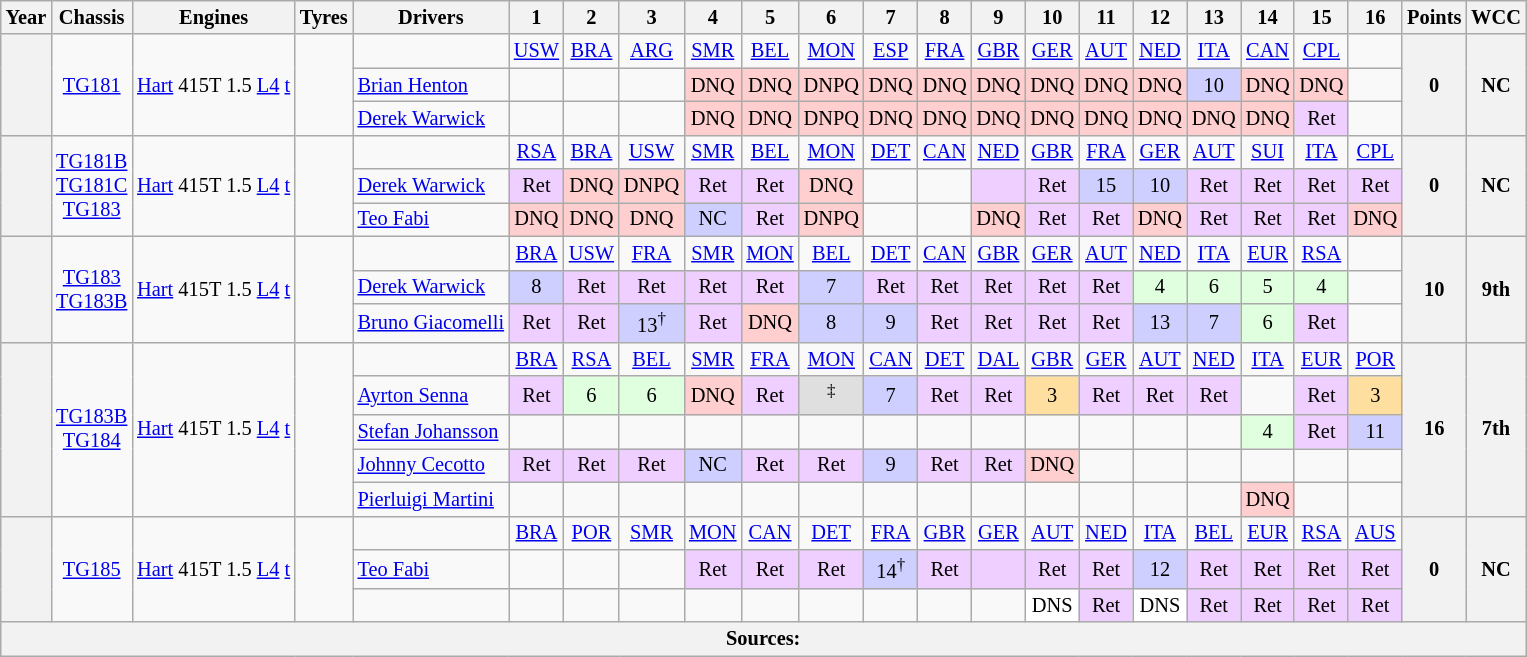<table class="wikitable" style="text-align:center; font-size:85%">
<tr>
<th>Year</th>
<th>Chassis</th>
<th>Engines</th>
<th>Tyres</th>
<th>Drivers</th>
<th>1</th>
<th>2</th>
<th>3</th>
<th>4</th>
<th>5</th>
<th>6</th>
<th>7</th>
<th>8</th>
<th>9</th>
<th>10</th>
<th>11</th>
<th>12</th>
<th>13</th>
<th>14</th>
<th>15</th>
<th>16</th>
<th>Points</th>
<th>WCC</th>
</tr>
<tr>
<th rowspan="3"></th>
<td rowspan="3"><a href='#'>TG181</a></td>
<td rowspan="3"><a href='#'>Hart</a> 415T 1.5 <a href='#'>L4</a> <a href='#'>t</a></td>
<td rowspan="3"></td>
<td></td>
<td><a href='#'>USW</a></td>
<td><a href='#'>BRA</a></td>
<td><a href='#'>ARG</a></td>
<td><a href='#'>SMR</a></td>
<td><a href='#'>BEL</a></td>
<td><a href='#'>MON</a></td>
<td><a href='#'>ESP</a></td>
<td><a href='#'>FRA</a></td>
<td><a href='#'>GBR</a></td>
<td><a href='#'>GER</a></td>
<td><a href='#'>AUT</a></td>
<td><a href='#'>NED</a></td>
<td><a href='#'>ITA</a></td>
<td><a href='#'>CAN</a></td>
<td><a href='#'>CPL</a></td>
<td></td>
<th rowspan="3">0</th>
<th rowspan="3">NC</th>
</tr>
<tr>
<td align="left"> <a href='#'>Brian Henton</a></td>
<td></td>
<td></td>
<td></td>
<td style="background:#ffcfcf;">DNQ</td>
<td style="background:#ffcfcf;">DNQ</td>
<td style="background:#ffcfcf;">DNPQ</td>
<td style="background:#ffcfcf;">DNQ</td>
<td style="background:#ffcfcf;">DNQ</td>
<td style="background:#ffcfcf;">DNQ</td>
<td style="background:#ffcfcf;">DNQ</td>
<td style="background:#ffcfcf;">DNQ</td>
<td style="background:#ffcfcf;">DNQ</td>
<td style="background:#cfcfff;">10</td>
<td style="background:#ffcfcf;">DNQ</td>
<td style="background:#ffcfcf;">DNQ</td>
<td></td>
</tr>
<tr>
<td align="left"> <a href='#'>Derek Warwick</a></td>
<td></td>
<td></td>
<td></td>
<td style="background:#ffcfcf;">DNQ</td>
<td style="background:#ffcfcf;">DNQ</td>
<td style="background:#ffcfcf;">DNPQ</td>
<td style="background:#ffcfcf;">DNQ</td>
<td style="background:#ffcfcf;">DNQ</td>
<td style="background:#ffcfcf;">DNQ</td>
<td style="background:#ffcfcf;">DNQ</td>
<td style="background:#ffcfcf;">DNQ</td>
<td style="background:#ffcfcf;">DNQ</td>
<td style="background:#ffcfcf;">DNQ</td>
<td style="background:#ffcfcf;">DNQ</td>
<td style="background:#efcfff;">Ret</td>
<td></td>
</tr>
<tr>
<th rowspan="3"></th>
<td rowspan="3"><a href='#'>TG181B</a><br><a href='#'>TG181C</a><br> <a href='#'>TG183</a></td>
<td rowspan="3"><a href='#'>Hart</a> 415T 1.5 <a href='#'>L4</a> <a href='#'>t</a></td>
<td rowspan="3"></td>
<td></td>
<td><a href='#'>RSA</a></td>
<td><a href='#'>BRA</a></td>
<td><a href='#'>USW</a></td>
<td><a href='#'>SMR</a></td>
<td><a href='#'>BEL</a></td>
<td><a href='#'>MON</a></td>
<td><a href='#'>DET</a></td>
<td><a href='#'>CAN</a></td>
<td><a href='#'>NED</a></td>
<td><a href='#'>GBR</a></td>
<td><a href='#'>FRA</a></td>
<td><a href='#'>GER</a></td>
<td><a href='#'>AUT</a></td>
<td><a href='#'>SUI</a></td>
<td><a href='#'>ITA</a></td>
<td><a href='#'>CPL</a></td>
<th rowspan="3">0</th>
<th rowspan="3">NC</th>
</tr>
<tr>
<td align="left"> <a href='#'>Derek Warwick</a></td>
<td style="background:#efcfff;">Ret</td>
<td style="background:#ffcfcf;">DNQ</td>
<td style="background:#ffcfcf;">DNPQ</td>
<td style="background:#efcfff;">Ret</td>
<td style="background:#efcfff;">Ret</td>
<td style="background:#ffcfcf;">DNQ</td>
<td></td>
<td></td>
<td style="background:#efcfff;"></td>
<td style="background:#efcfff;">Ret</td>
<td style="background:#cfcfff;">15</td>
<td style="background:#cfcfff;">10</td>
<td style="background:#efcfff;">Ret</td>
<td style="background:#efcfff;">Ret</td>
<td style="background:#efcfff;">Ret</td>
<td style="background:#efcfff;">Ret</td>
</tr>
<tr>
<td align="left"> <a href='#'>Teo Fabi</a></td>
<td style="background:#ffcfcf;">DNQ</td>
<td style="background:#ffcfcf;">DNQ</td>
<td style="background:#ffcfcf;">DNQ</td>
<td style="background:#cfcfff;">NC</td>
<td style="background:#efcfff;">Ret</td>
<td style="background:#ffcfcf;">DNPQ</td>
<td></td>
<td></td>
<td style="background:#ffcfcf;">DNQ</td>
<td style="background:#efcfff;">Ret</td>
<td style="background:#efcfff;">Ret</td>
<td style="background:#ffcfcf;">DNQ</td>
<td style="background:#efcfff;">Ret</td>
<td style="background:#efcfff;">Ret</td>
<td style="background:#efcfff;">Ret</td>
<td style="background:#ffcfcf;">DNQ</td>
</tr>
<tr>
<th rowspan="3"></th>
<td rowspan="3"><a href='#'>TG183</a><br><a href='#'>TG183B</a></td>
<td rowspan="3"><a href='#'>Hart</a> 415T 1.5 <a href='#'>L4</a> <a href='#'>t</a></td>
<td rowspan="3"></td>
<td></td>
<td><a href='#'>BRA</a></td>
<td><a href='#'>USW</a></td>
<td><a href='#'>FRA</a></td>
<td><a href='#'>SMR</a></td>
<td><a href='#'>MON</a></td>
<td><a href='#'>BEL</a></td>
<td><a href='#'>DET</a></td>
<td><a href='#'>CAN</a></td>
<td><a href='#'>GBR</a></td>
<td><a href='#'>GER</a></td>
<td><a href='#'>AUT</a></td>
<td><a href='#'>NED</a></td>
<td><a href='#'>ITA</a></td>
<td><a href='#'>EUR</a></td>
<td><a href='#'>RSA</a></td>
<td></td>
<th rowspan="3">10</th>
<th rowspan="3">9th</th>
</tr>
<tr>
<td align="left"> <a href='#'>Derek Warwick</a></td>
<td style="background:#cfcfff;">8</td>
<td style="background:#efcfff;">Ret</td>
<td style="background:#efcfff;">Ret</td>
<td style="background:#efcfff;">Ret</td>
<td style="background:#efcfff;">Ret</td>
<td style="background:#cfcfff;">7</td>
<td style="background:#efcfff;">Ret</td>
<td style="background:#efcfff;">Ret</td>
<td style="background:#efcfff;">Ret</td>
<td style="background:#efcfff;">Ret</td>
<td style="background:#efcfff;">Ret</td>
<td style="background:#dfffdf;">4</td>
<td style="background:#dfffdf;">6</td>
<td style="background:#dfffdf;">5</td>
<td style="background:#dfffdf;">4</td>
<td></td>
</tr>
<tr>
<td align="left"> <a href='#'>Bruno Giacomelli</a></td>
<td style="background:#efcfff;">Ret</td>
<td style="background:#efcfff;">Ret</td>
<td style="background:#cfcfff;">13<sup>†</sup></td>
<td style="background:#efcfff;">Ret</td>
<td style="background:#ffcfcf;">DNQ</td>
<td style="background:#cfcfff;">8</td>
<td style="background:#cfcfff;">9</td>
<td style="background:#efcfff;">Ret</td>
<td style="background:#efcfff;">Ret</td>
<td style="background:#efcfff;">Ret</td>
<td style="background:#efcfff;">Ret</td>
<td style="background:#cfcfff;">13</td>
<td style="background:#cfcfff;">7</td>
<td style="background:#dfffdf;">6</td>
<td style="background:#efcfff;">Ret</td>
<td></td>
</tr>
<tr>
<th rowspan="5"></th>
<td rowspan="5"><a href='#'>TG183B</a><br><a href='#'>TG184</a></td>
<td rowspan="5"><a href='#'>Hart</a> 415T 1.5 <a href='#'>L4</a> <a href='#'>t</a></td>
<td rowspan="5"><br></td>
<td></td>
<td><a href='#'>BRA</a></td>
<td><a href='#'>RSA</a></td>
<td><a href='#'>BEL</a></td>
<td><a href='#'>SMR</a></td>
<td><a href='#'>FRA</a></td>
<td><a href='#'>MON</a></td>
<td><a href='#'>CAN</a></td>
<td><a href='#'>DET</a></td>
<td><a href='#'>DAL</a></td>
<td><a href='#'>GBR</a></td>
<td><a href='#'>GER</a></td>
<td><a href='#'>AUT</a></td>
<td><a href='#'>NED</a></td>
<td><a href='#'>ITA</a></td>
<td><a href='#'>EUR</a></td>
<td><a href='#'>POR</a></td>
<th rowspan="5">16</th>
<th rowspan="5">7th</th>
</tr>
<tr>
<td align="left"> <a href='#'>Ayrton Senna</a></td>
<td style="background:#efcfff;">Ret</td>
<td style="background:#dfffdf;">6</td>
<td style="background:#dfffdf;">6</td>
<td style="background:#ffcfcf;">DNQ</td>
<td style="background:#efcfff;">Ret</td>
<td style="background:#dfdfdf;"><sup>‡</sup></td>
<td style="background:#cfcfff;">7</td>
<td style="background:#efcfff;">Ret</td>
<td style="background:#efcfff;">Ret</td>
<td style="background:#ffdf9f;">3</td>
<td style="background:#efcfff;">Ret</td>
<td style="background:#efcfff;">Ret</td>
<td style="background:#efcfff;">Ret</td>
<td></td>
<td style="background:#efcfff;">Ret</td>
<td style="background:#ffdf9f;">3</td>
</tr>
<tr>
<td align="left"> <a href='#'>Stefan Johansson</a></td>
<td></td>
<td></td>
<td></td>
<td></td>
<td></td>
<td></td>
<td></td>
<td></td>
<td></td>
<td></td>
<td></td>
<td></td>
<td></td>
<td style="background:#dfffdf;">4</td>
<td style="background:#efcfff;">Ret</td>
<td style="background:#cfcfff;">11</td>
</tr>
<tr>
<td align="left"> <a href='#'>Johnny Cecotto</a></td>
<td style="background:#efcfff;">Ret</td>
<td style="background:#efcfff;">Ret</td>
<td style="background:#efcfff;">Ret</td>
<td style="background:#cfcfff;">NC</td>
<td style="background:#efcfff;">Ret</td>
<td style="background:#efcfff;">Ret</td>
<td style="background:#cfcfff;">9</td>
<td style="background:#efcfff;">Ret</td>
<td style="background:#efcfff;">Ret</td>
<td style="background:#ffcfcf;">DNQ</td>
<td></td>
<td></td>
<td></td>
<td></td>
<td></td>
<td></td>
</tr>
<tr>
<td align="left"> <a href='#'>Pierluigi Martini</a></td>
<td></td>
<td></td>
<td></td>
<td></td>
<td></td>
<td></td>
<td></td>
<td></td>
<td></td>
<td></td>
<td></td>
<td></td>
<td></td>
<td style="background:#ffcfcf;">DNQ</td>
<td></td>
<td></td>
</tr>
<tr>
<th rowspan="3"></th>
<td rowspan="3"><a href='#'>TG185</a></td>
<td rowspan="3"><a href='#'>Hart</a> 415T 1.5 <a href='#'>L4</a> <a href='#'>t</a></td>
<td rowspan="3"></td>
<td></td>
<td><a href='#'>BRA</a></td>
<td><a href='#'>POR</a></td>
<td><a href='#'>SMR</a></td>
<td><a href='#'>MON</a></td>
<td><a href='#'>CAN</a></td>
<td><a href='#'>DET</a></td>
<td><a href='#'>FRA</a></td>
<td><a href='#'>GBR</a></td>
<td><a href='#'>GER</a></td>
<td><a href='#'>AUT</a></td>
<td><a href='#'>NED</a></td>
<td><a href='#'>ITA</a></td>
<td><a href='#'>BEL</a></td>
<td><a href='#'>EUR</a></td>
<td><a href='#'>RSA</a></td>
<td><a href='#'>AUS</a></td>
<th rowspan="3">0</th>
<th rowspan="3">NC</th>
</tr>
<tr>
<td align="left"> <a href='#'>Teo Fabi</a></td>
<td></td>
<td></td>
<td></td>
<td style="background:#efcfff;">Ret</td>
<td style="background:#efcfff;">Ret</td>
<td style="background:#efcfff;">Ret</td>
<td style="background:#cfcfff;">14<sup>†</sup></td>
<td style="background:#efcfff;">Ret</td>
<td style="background:#efcfff;"></td>
<td style="background:#efcfff;">Ret</td>
<td style="background:#efcfff;">Ret</td>
<td style="background:#cfcfff;">12</td>
<td style="background:#efcfff;">Ret</td>
<td style="background:#efcfff;">Ret</td>
<td style="background:#efcfff;">Ret</td>
<td style="background:#efcfff;">Ret</td>
</tr>
<tr>
<td align="left"></td>
<td></td>
<td></td>
<td></td>
<td></td>
<td></td>
<td></td>
<td></td>
<td></td>
<td></td>
<td style="background:white;">DNS</td>
<td style="background:#efcfff;">Ret</td>
<td style="background:white;">DNS</td>
<td style="background:#efcfff;">Ret</td>
<td style="background:#efcfff;">Ret</td>
<td style="background:#efcfff;">Ret</td>
<td style="background:#efcfff;">Ret</td>
</tr>
<tr>
<th colspan="23">Sources:</th>
</tr>
</table>
